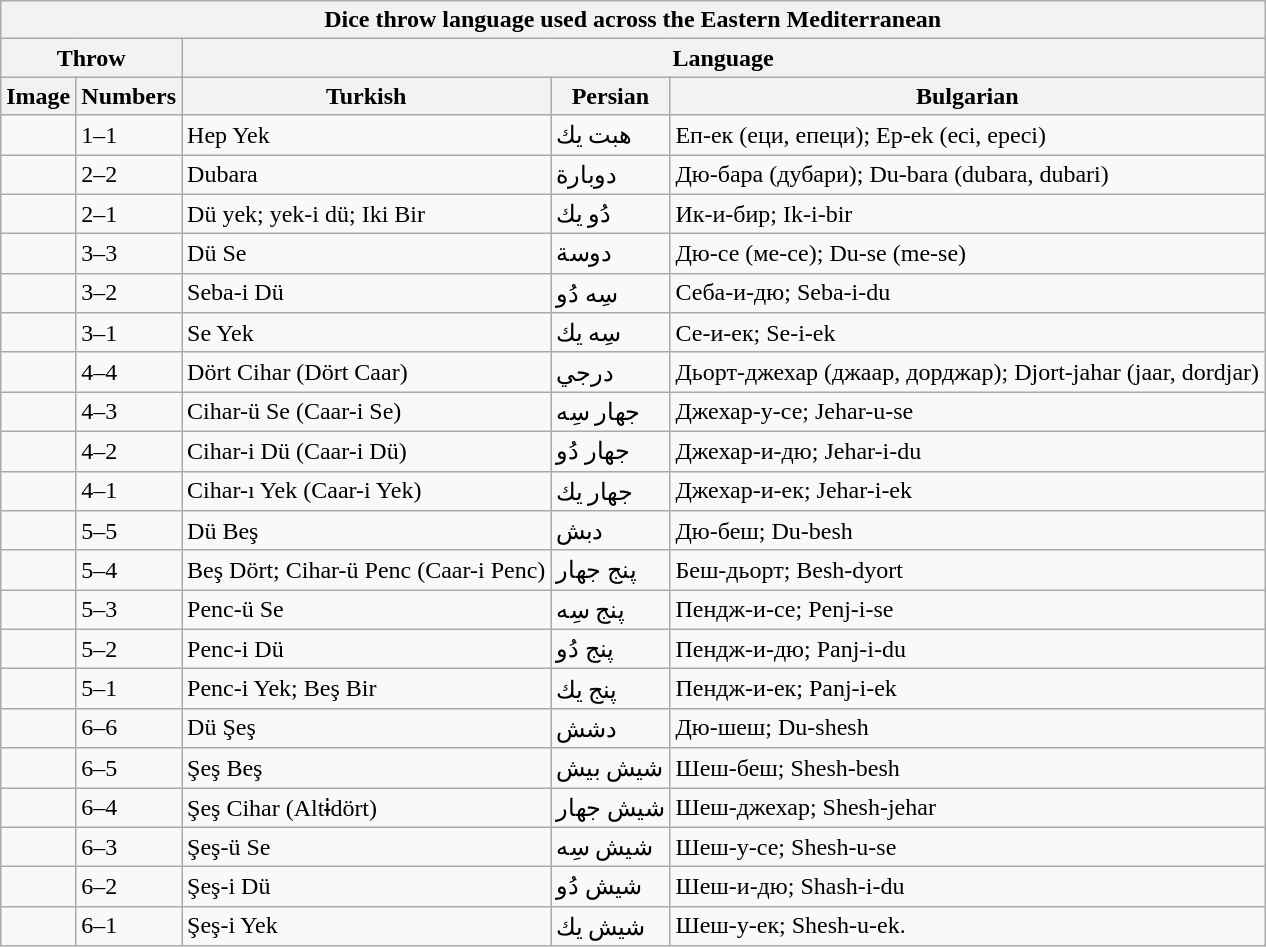<table class="wikitable mw-collapsible mw-collapsed">
<tr>
<th colspan="5">Dice throw language used across the Eastern Mediterranean</th>
</tr>
<tr>
<th colspan="2">Throw</th>
<th colspan="3">Language</th>
</tr>
<tr>
<th>Image</th>
<th>Numbers</th>
<th>Turkish</th>
<th>Persian</th>
<th>Bulgarian</th>
</tr>
<tr>
<td></td>
<td>1–1</td>
<td>Hep Yek</td>
<td>هبت يك</td>
<td>Еп-ек (еци, епеци); Ep-ek (eci, epeci)</td>
</tr>
<tr>
<td></td>
<td>2–2</td>
<td>Dubara</td>
<td>دوبارة</td>
<td>Дю-бара (дубари); Du-bara (dubara, dubari)</td>
</tr>
<tr>
<td></td>
<td>2–1</td>
<td>Dü yek; yek-i dü; Iki Bir</td>
<td>دُو يك</td>
<td>Ик-и-бир; Ik-i-bir</td>
</tr>
<tr>
<td></td>
<td>3–3</td>
<td>Dü Se</td>
<td>دوسة</td>
<td>Дю-се (ме-се); Du-se (me-se)</td>
</tr>
<tr>
<td></td>
<td>3–2</td>
<td>Seba-i Dü</td>
<td>سِه دُو</td>
<td>Себа-и-дю; Seba-i-du</td>
</tr>
<tr>
<td></td>
<td>3–1</td>
<td>Se Yek</td>
<td>سِه يك</td>
<td>Се-и-ек; Se-i-ek</td>
</tr>
<tr>
<td></td>
<td>4–4</td>
<td>Dört Cihar (Dört Caar)</td>
<td>درجي</td>
<td>Дьорт-джехар (джаар, дорджар); Djort-jahar (jaar, dordjar)</td>
</tr>
<tr>
<td></td>
<td>4–3</td>
<td>Cihar-ü Se (Caar-i Se)</td>
<td>جهار سِه</td>
<td>Джехар-у-се; Jehar-u-se</td>
</tr>
<tr>
<td></td>
<td>4–2</td>
<td>Cihar-i Dü (Caar-i Dü)</td>
<td>جهار دُو</td>
<td>Джехар-и-дю; Jehar-i-du</td>
</tr>
<tr>
<td></td>
<td>4–1</td>
<td>Cihar-ı Yek (Caar-i Yek)</td>
<td>جهار يك</td>
<td>Джехар-и-ек; Jehar-i-ek</td>
</tr>
<tr>
<td></td>
<td>5–5</td>
<td>Dü Beş</td>
<td>دبش</td>
<td>Дю-беш; Du-besh</td>
</tr>
<tr>
<td></td>
<td>5–4</td>
<td>Beş Dört; Cihar-ü Penc (Caar-i Penc)</td>
<td>پنج جهار</td>
<td>Беш-дьорт; Besh-dyort</td>
</tr>
<tr>
<td></td>
<td>5–3</td>
<td>Penc-ü Se</td>
<td>پنج سِه</td>
<td>Пендж-и-се; Penj-i-se</td>
</tr>
<tr>
<td></td>
<td>5–2</td>
<td>Penc-i Dü</td>
<td>پنج دُو</td>
<td>Пендж-и-дю; Panj-i-du</td>
</tr>
<tr>
<td></td>
<td>5–1</td>
<td>Penc-i Yek; Beş Bir</td>
<td>پنج يك</td>
<td>Пендж-и-ек; Panj-i-ek</td>
</tr>
<tr>
<td></td>
<td>6–6</td>
<td>Dü Şeş</td>
<td>دشش</td>
<td>Дю-шеш; Du-shesh</td>
</tr>
<tr>
<td></td>
<td>6–5</td>
<td>Şeş Beş</td>
<td>شيش بيش</td>
<td>Шеш-беш; Shesh-besh</td>
</tr>
<tr>
<td></td>
<td>6–4</td>
<td>Şeş Cihar (Altɨdört)</td>
<td>شيش جهار</td>
<td>Шеш-джехар; Shesh-jehar</td>
</tr>
<tr>
<td></td>
<td>6–3</td>
<td>Şeş-ü Se</td>
<td>شيش سِه</td>
<td>Шеш-у-се; Shesh-u-se</td>
</tr>
<tr>
<td></td>
<td>6–2</td>
<td>Şeş-i Dü</td>
<td>شيش دُو</td>
<td>Шеш-и-дю; Shash-i-du</td>
</tr>
<tr>
<td></td>
<td>6–1</td>
<td>Şeş-i Yek</td>
<td>شيش يك</td>
<td>Шеш-у-ек; Shesh-u-ek.</td>
</tr>
</table>
